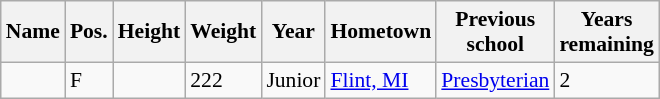<table class="wikitable sortable" style="font-size:90%;" border="1">
<tr>
<th>Name</th>
<th>Pos.</th>
<th>Height</th>
<th>Weight</th>
<th>Year</th>
<th>Hometown</th>
<th ! class="unsortable">Previous<br>school</th>
<th ! class="unsortable">Years<br>remaining</th>
</tr>
<tr>
<td></td>
<td>F</td>
<td></td>
<td>222</td>
<td>Junior</td>
<td><a href='#'>Flint, MI</a></td>
<td><a href='#'>Presbyterian</a></td>
<td>2</td>
</tr>
</table>
